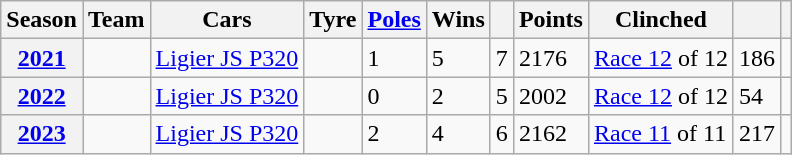<table class="wikitable">
<tr>
<th>Season</th>
<th>Team</th>
<th>Cars</th>
<th>Tyre</th>
<th><a href='#'>Poles</a></th>
<th>Wins</th>
<th></th>
<th>Points</th>
<th>Clinched</th>
<th></th>
<th></th>
</tr>
<tr>
<th><a href='#'>2021</a></th>
<td></td>
<td><a href='#'>Ligier JS P320</a></td>
<td></td>
<td>1</td>
<td>5</td>
<td>7</td>
<td>2176</td>
<td><a href='#'>Race 12</a> of 12</td>
<td>186</td>
<td></td>
</tr>
<tr>
<th><a href='#'>2022</a></th>
<td></td>
<td><a href='#'>Ligier JS P320</a></td>
<td></td>
<td>0</td>
<td>2</td>
<td>5</td>
<td>2002</td>
<td><a href='#'>Race 12</a> of 12</td>
<td>54</td>
<td></td>
</tr>
<tr>
<th><a href='#'>2023</a></th>
<td></td>
<td><a href='#'>Ligier JS P320</a></td>
<td></td>
<td>2</td>
<td>4</td>
<td>6</td>
<td>2162</td>
<td><a href='#'>Race 11</a> of 11</td>
<td>217</td>
<td></td>
</tr>
</table>
